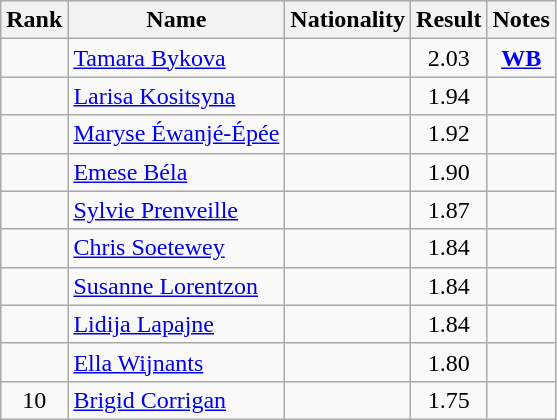<table class="wikitable sortable" style="text-align:center">
<tr>
<th>Rank</th>
<th>Name</th>
<th>Nationality</th>
<th>Result</th>
<th>Notes</th>
</tr>
<tr>
<td></td>
<td align="left"><a href='#'>Tamara Bykova</a></td>
<td align=left></td>
<td>2.03</td>
<td><strong><a href='#'>WB</a></strong></td>
</tr>
<tr>
<td></td>
<td align="left"><a href='#'>Larisa Kositsyna</a></td>
<td align=left></td>
<td>1.94</td>
<td></td>
</tr>
<tr>
<td></td>
<td align="left"><a href='#'>Maryse Éwanjé-Épée</a></td>
<td align=left></td>
<td>1.92</td>
<td></td>
</tr>
<tr>
<td></td>
<td align="left"><a href='#'>Emese Béla</a></td>
<td align=left></td>
<td>1.90</td>
<td></td>
</tr>
<tr>
<td></td>
<td align="left"><a href='#'>Sylvie Prenveille</a></td>
<td align=left></td>
<td>1.87</td>
<td></td>
</tr>
<tr>
<td></td>
<td align="left"><a href='#'>Chris Soetewey</a></td>
<td align=left></td>
<td>1.84</td>
<td></td>
</tr>
<tr>
<td></td>
<td align="left"><a href='#'>Susanne Lorentzon</a></td>
<td align=left></td>
<td>1.84</td>
<td></td>
</tr>
<tr>
<td></td>
<td align="left"><a href='#'>Lidija Lapajne</a></td>
<td align=left></td>
<td>1.84</td>
<td></td>
</tr>
<tr>
<td></td>
<td align="left"><a href='#'>Ella Wijnants</a></td>
<td align=left></td>
<td>1.80</td>
<td></td>
</tr>
<tr>
<td>10</td>
<td align="left"><a href='#'>Brigid Corrigan</a></td>
<td align=left></td>
<td>1.75</td>
<td></td>
</tr>
</table>
